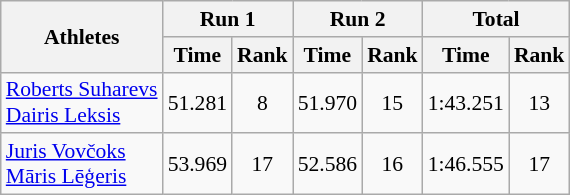<table class="wikitable" border="1" style="font-size:90%">
<tr>
<th rowspan="2">Athletes</th>
<th colspan="2">Run 1</th>
<th colspan="2">Run 2</th>
<th colspan="2">Total</th>
</tr>
<tr>
<th>Time</th>
<th>Rank</th>
<th>Time</th>
<th>Rank</th>
<th>Time</th>
<th>Rank</th>
</tr>
<tr>
<td><a href='#'>Roberts Suharevs</a><br><a href='#'>Dairis Leksis</a></td>
<td align="center">51.281</td>
<td align="center">8</td>
<td align="center">51.970</td>
<td align="center">15</td>
<td align="center">1:43.251</td>
<td align="center">13</td>
</tr>
<tr>
<td><a href='#'>Juris Vovčoks</a><br><a href='#'>Māris Lēģeris</a></td>
<td align="center">53.969</td>
<td align="center">17</td>
<td align="center">52.586</td>
<td align="center">16</td>
<td align="center">1:46.555</td>
<td align="center">17</td>
</tr>
</table>
